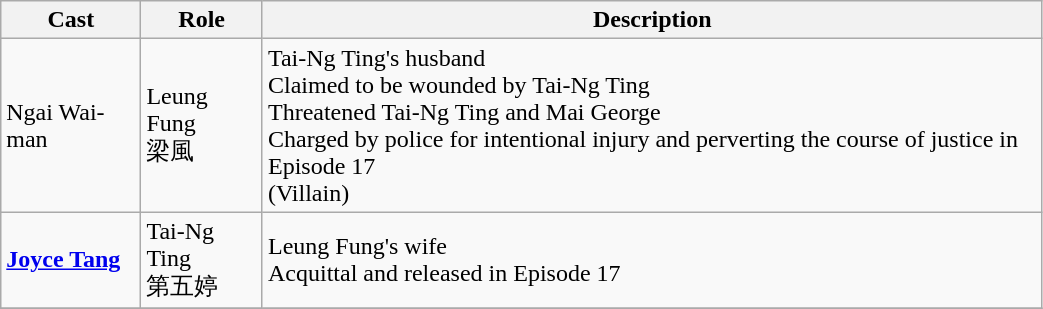<table class="wikitable" width="55%">
<tr>
<th>Cast</th>
<th>Role</th>
<th>Description</th>
</tr>
<tr>
<td>Ngai Wai-man</td>
<td>Leung Fung<br>梁風</td>
<td>Tai-Ng Ting's husband<br>Claimed to be wounded by Tai-Ng Ting<br>Threatened Tai-Ng Ting and Mai George<br>Charged by police for intentional injury and perverting the course of justice in Episode 17<br>(Villain)</td>
</tr>
<tr>
<td><strong><a href='#'>Joyce Tang</a></strong></td>
<td>Tai-Ng Ting<br>第五婷</td>
<td>Leung Fung's wife<br>Acquittal and released in Episode 17</td>
</tr>
<tr>
</tr>
</table>
